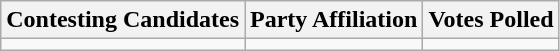<table class="wikitable sortable">
<tr>
<th>Contesting Candidates</th>
<th>Party Affiliation</th>
<th>Votes Polled</th>
</tr>
<tr>
<td></td>
<td></td>
<td></td>
</tr>
</table>
